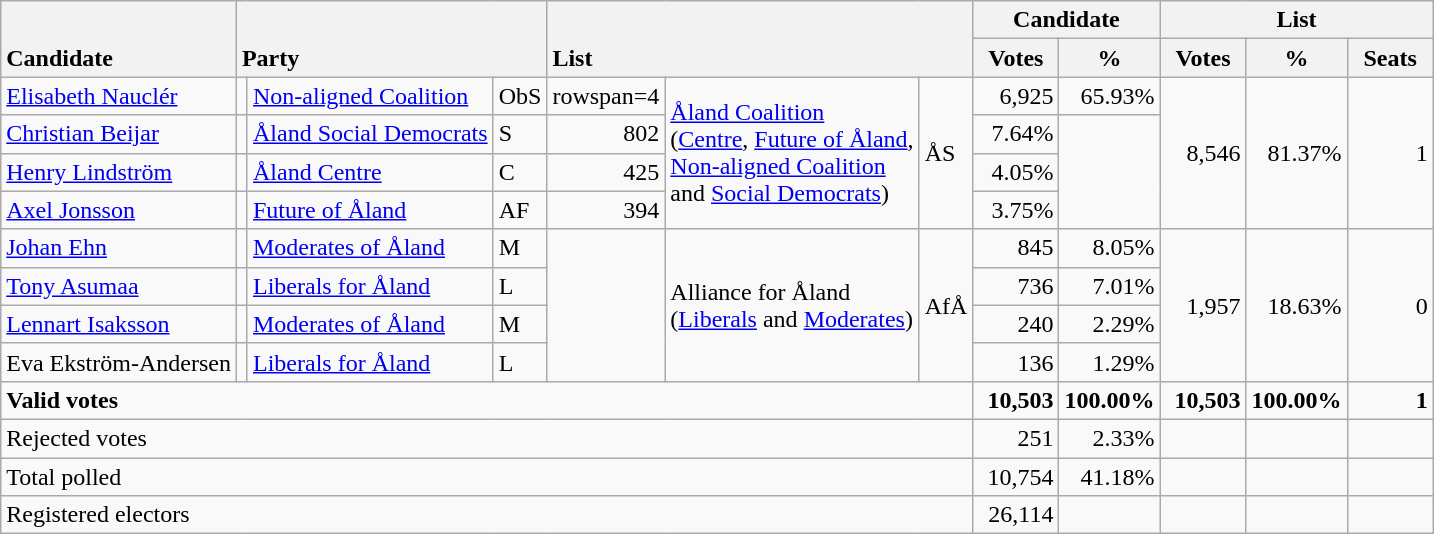<table class="wikitable" border="1" style="text-align:right;">
<tr>
<th ! style="text-align:left;" valign=bottom rowspan=2>Candidate</th>
<th style="text-align:left;" valign=bottom rowspan=2 colspan=3>Party</th>
<th style="text-align:left;" valign=bottom rowspan=2 colspan=3>List</th>
<th colspan=2>Candidate</th>
<th colspan=3>List</th>
</tr>
<tr>
<th align=center valign=bottom width="50">Votes</th>
<th align=center valign=bottom width="50">%</th>
<th align=center valign=bottom width="50">Votes</th>
<th align=center valign=bottom width="50">%</th>
<th align=center valign=bottom width="50">Seats</th>
</tr>
<tr>
<td align=left><a href='#'>Elisabeth Nauclér</a></td>
<td></td>
<td align=left><a href='#'>Non-aligned Coalition</a></td>
<td align=left>ObS</td>
<td>rowspan=4 </td>
<td rowspan=4 align=left><a href='#'>Åland Coalition</a><br>(<a href='#'>Centre</a>, <a href='#'>Future of Åland</a>,<br><a href='#'>Non-aligned Coalition</a><br>and <a href='#'>Social Democrats</a>)</td>
<td rowspan=4 align=left>ÅS</td>
<td>6,925</td>
<td>65.93%</td>
<td rowspan=4>8,546</td>
<td rowspan=4>81.37%</td>
<td rowspan=4>1</td>
</tr>
<tr>
<td align=left><a href='#'>Christian Beijar</a></td>
<td></td>
<td align=left><a href='#'>Åland Social Democrats</a></td>
<td align=left>S</td>
<td>802</td>
<td>7.64%</td>
</tr>
<tr>
<td align=left><a href='#'>Henry Lindström</a></td>
<td></td>
<td align=left><a href='#'>Åland Centre</a></td>
<td align=left>C</td>
<td>425</td>
<td>4.05%</td>
</tr>
<tr>
<td align=left><a href='#'>Axel Jonsson</a></td>
<td></td>
<td align=left><a href='#'>Future of Åland</a></td>
<td align=left>AF</td>
<td>394</td>
<td>3.75%</td>
</tr>
<tr>
<td align=left><a href='#'>Johan Ehn</a></td>
<td></td>
<td align=left><a href='#'>Moderates of Åland</a></td>
<td align=left>M</td>
<td rowspan=4></td>
<td rowspan=4 align=left>Alliance for Åland<br>(<a href='#'>Liberals</a> and <a href='#'>Moderates</a>)</td>
<td rowspan=4 align=left>AfÅ</td>
<td>845</td>
<td>8.05%</td>
<td rowspan=4>1,957</td>
<td rowspan=4>18.63%</td>
<td rowspan=4>0</td>
</tr>
<tr>
<td align=left><a href='#'>Tony Asumaa</a></td>
<td></td>
<td align=left><a href='#'>Liberals for Åland</a></td>
<td align=left>L</td>
<td>736</td>
<td>7.01%</td>
</tr>
<tr>
<td align=left><a href='#'>Lennart Isaksson</a></td>
<td></td>
<td align=left><a href='#'>Moderates of Åland</a></td>
<td align=left>M</td>
<td>240</td>
<td>2.29%</td>
</tr>
<tr>
<td align=left>Eva Ekström-Andersen</td>
<td></td>
<td align=left><a href='#'>Liberals for Åland</a></td>
<td align=left>L</td>
<td>136</td>
<td>1.29%</td>
</tr>
<tr style="font-weight:bold">
<td align=left colspan=7>Valid votes</td>
<td>10,503</td>
<td>100.00%</td>
<td>10,503</td>
<td>100.00%</td>
<td>1</td>
</tr>
<tr>
<td align=left colspan=7>Rejected votes</td>
<td>251</td>
<td>2.33%</td>
<td></td>
<td></td>
<td></td>
</tr>
<tr>
<td align=left colspan=7>Total polled</td>
<td>10,754</td>
<td>41.18%</td>
<td></td>
<td></td>
<td></td>
</tr>
<tr>
<td align=left colspan=7>Registered electors</td>
<td>26,114</td>
<td></td>
<td></td>
<td></td>
<td></td>
</tr>
</table>
